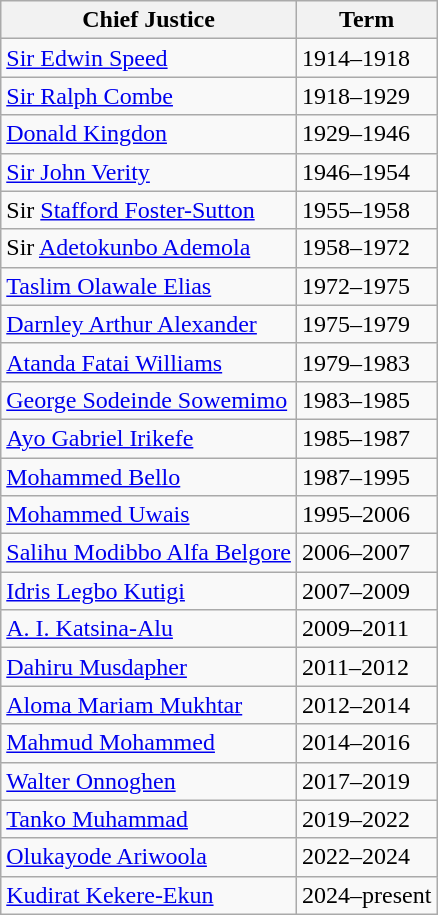<table class="wikitable">
<tr>
<th>Chief Justice</th>
<th>Term</th>
</tr>
<tr>
<td><a href='#'>Sir Edwin Speed</a></td>
<td>1914–1918</td>
</tr>
<tr>
<td><a href='#'>Sir Ralph Combe</a></td>
<td>1918–1929</td>
</tr>
<tr>
<td><a href='#'>Donald Kingdon</a></td>
<td>1929–1946</td>
</tr>
<tr>
<td><a href='#'>Sir John Verity</a></td>
<td>1946–1954</td>
</tr>
<tr>
<td>Sir <a href='#'>Stafford Foster-Sutton</a></td>
<td>1955–1958</td>
</tr>
<tr>
<td>Sir <a href='#'>Adetokunbo Ademola</a></td>
<td>1958–1972</td>
</tr>
<tr>
<td><a href='#'>Taslim Olawale Elias</a></td>
<td>1972–1975</td>
</tr>
<tr>
<td><a href='#'>Darnley Arthur Alexander</a></td>
<td>1975–1979</td>
</tr>
<tr>
<td><a href='#'>Atanda Fatai Williams</a></td>
<td>1979–1983</td>
</tr>
<tr>
<td><a href='#'>George Sodeinde Sowemimo</a></td>
<td>1983–1985</td>
</tr>
<tr>
<td><a href='#'>Ayo Gabriel Irikefe</a></td>
<td>1985–1987</td>
</tr>
<tr>
<td><a href='#'>Mohammed Bello</a></td>
<td>1987–1995</td>
</tr>
<tr>
<td><a href='#'>Mohammed Uwais</a></td>
<td>1995–2006</td>
</tr>
<tr>
<td><a href='#'>Salihu Modibbo Alfa Belgore</a></td>
<td>2006–2007</td>
</tr>
<tr>
<td><a href='#'>Idris Legbo Kutigi</a></td>
<td>2007–2009</td>
</tr>
<tr>
<td><a href='#'>A. I. Katsina-Alu</a></td>
<td>2009–2011</td>
</tr>
<tr>
<td><a href='#'>Dahiru Musdapher</a></td>
<td>2011–2012</td>
</tr>
<tr>
<td><a href='#'>Aloma Mariam Mukhtar</a></td>
<td>2012–2014</td>
</tr>
<tr>
<td><a href='#'>Mahmud Mohammed</a></td>
<td>2014–2016</td>
</tr>
<tr>
<td><a href='#'>Walter Onnoghen</a></td>
<td>2017–2019</td>
</tr>
<tr>
<td><a href='#'>Tanko Muhammad</a></td>
<td>2019–2022</td>
</tr>
<tr>
<td><a href='#'>Olukayode Ariwoola</a></td>
<td>2022–2024</td>
</tr>
<tr>
<td><a href='#'>Kudirat Kekere-Ekun</a></td>
<td>2024–present</td>
</tr>
</table>
